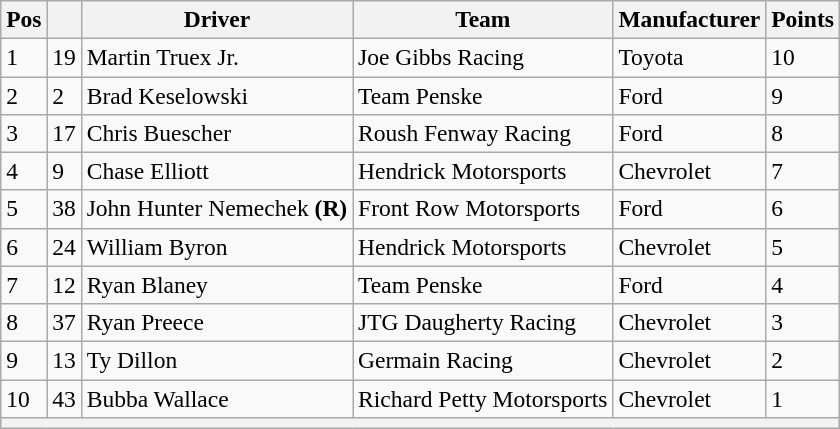<table class="wikitable" style="font-size:98%">
<tr>
<th>Pos</th>
<th></th>
<th>Driver</th>
<th>Team</th>
<th>Manufacturer</th>
<th>Points</th>
</tr>
<tr>
<td>1</td>
<td>19</td>
<td>Martin Truex Jr.</td>
<td>Joe Gibbs Racing</td>
<td>Toyota</td>
<td>10</td>
</tr>
<tr>
<td>2</td>
<td>2</td>
<td>Brad Keselowski</td>
<td>Team Penske</td>
<td>Ford</td>
<td>9</td>
</tr>
<tr>
<td>3</td>
<td>17</td>
<td>Chris Buescher</td>
<td>Roush Fenway Racing</td>
<td>Ford</td>
<td>8</td>
</tr>
<tr>
<td>4</td>
<td>9</td>
<td>Chase Elliott</td>
<td>Hendrick Motorsports</td>
<td>Chevrolet</td>
<td>7</td>
</tr>
<tr>
<td>5</td>
<td>38</td>
<td>John Hunter Nemechek <strong>(R)</strong></td>
<td>Front Row Motorsports</td>
<td>Ford</td>
<td>6</td>
</tr>
<tr>
<td>6</td>
<td>24</td>
<td>William Byron</td>
<td>Hendrick Motorsports</td>
<td>Chevrolet</td>
<td>5</td>
</tr>
<tr>
<td>7</td>
<td>12</td>
<td>Ryan Blaney</td>
<td>Team Penske</td>
<td>Ford</td>
<td>4</td>
</tr>
<tr>
<td>8</td>
<td>37</td>
<td>Ryan Preece</td>
<td>JTG Daugherty Racing</td>
<td>Chevrolet</td>
<td>3</td>
</tr>
<tr>
<td>9</td>
<td>13</td>
<td>Ty Dillon</td>
<td>Germain Racing</td>
<td>Chevrolet</td>
<td>2</td>
</tr>
<tr>
<td>10</td>
<td>43</td>
<td>Bubba Wallace</td>
<td>Richard Petty Motorsports</td>
<td>Chevrolet</td>
<td>1</td>
</tr>
<tr>
<th colspan="6"></th>
</tr>
</table>
